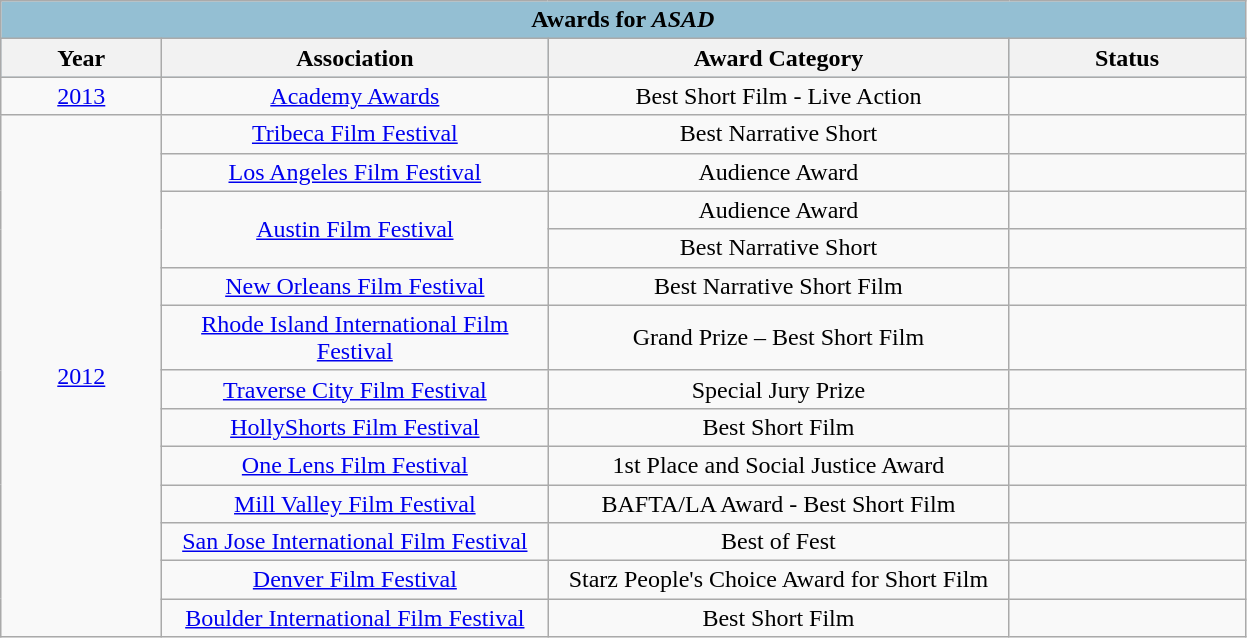<table class="wikitable" style="text-align: center">
<tr ---- bgcolor="#94bfd3">
<td colspan=4 align=center><strong>Awards for <em>ASAD<strong><em></td>
</tr>
<tr ---- bgcolor="#94bfd3">
<th width="100"></strong>Year<strong></th>
<th width="250"></strong>Association<strong></th>
<th width="300"></strong>Award Category<strong></th>
<th width="150"></strong>Status<strong></th>
</tr>
<tr>
<td rowspan=1><a href='#'>2013</a></td>
<td><a href='#'>Academy Awards</a></td>
<td>Best Short Film - Live Action</td>
<td></td>
</tr>
<tr>
<td rowspan=13><a href='#'>2012</a></td>
<td><a href='#'>Tribeca Film Festival</a></td>
<td>Best Narrative Short</td>
<td></td>
</tr>
<tr>
<td><a href='#'>Los Angeles Film Festival</a></td>
<td>Audience Award</td>
<td></td>
</tr>
<tr>
<td rowspan="2"><a href='#'>Austin Film Festival</a></td>
<td>Audience Award</td>
<td></td>
</tr>
<tr>
<td>Best Narrative Short</td>
<td></td>
</tr>
<tr>
<td><a href='#'>New Orleans Film Festival</a></td>
<td>Best Narrative Short Film</td>
<td></td>
</tr>
<tr>
<td><a href='#'>Rhode Island International Film Festival</a></td>
<td>Grand Prize – Best Short Film</td>
<td></td>
</tr>
<tr>
<td><a href='#'>Traverse City Film Festival</a></td>
<td>Special Jury Prize</td>
<td></td>
</tr>
<tr>
<td><a href='#'>HollyShorts Film Festival</a></td>
<td>Best Short Film</td>
<td></td>
</tr>
<tr>
<td><a href='#'>One Lens Film Festival</a></td>
<td>1st Place and Social Justice Award</td>
<td></td>
</tr>
<tr>
<td><a href='#'>Mill Valley Film Festival</a></td>
<td>BAFTA/LA Award - Best Short Film</td>
<td></td>
</tr>
<tr>
<td><a href='#'>San Jose International Film Festival</a></td>
<td>Best of Fest</td>
<td></td>
</tr>
<tr>
<td><a href='#'>Denver Film Festival</a></td>
<td>Starz People's Choice Award for Short Film</td>
<td></td>
</tr>
<tr>
<td><a href='#'>Boulder International Film Festival</a></td>
<td>Best Short Film</td>
<td></td>
</tr>
</table>
